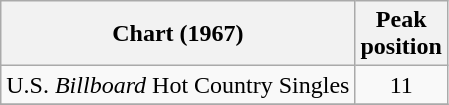<table class="wikitable sortable">
<tr>
<th align="left">Chart (1967)</th>
<th align="center">Peak<br>position</th>
</tr>
<tr>
<td align="left">U.S. <em>Billboard</em> Hot Country Singles</td>
<td align="center">11</td>
</tr>
<tr>
</tr>
</table>
